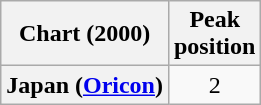<table class="wikitable plainrowheaders" style="text-align:center">
<tr>
<th scope="col">Chart (2000)</th>
<th scope="col">Peak<br>position</th>
</tr>
<tr>
<th scope="row">Japan (<a href='#'>Oricon</a>)</th>
<td>2</td>
</tr>
</table>
